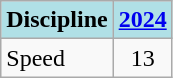<table class="wikitable" style="text-align: center;">
<tr>
<th style="background: #b0e0e6;">Discipline</th>
<th style="background: #b0e0e6;"><a href='#'>2024</a></th>
</tr>
<tr>
<td align="left">Speed</td>
<td>13</td>
</tr>
</table>
